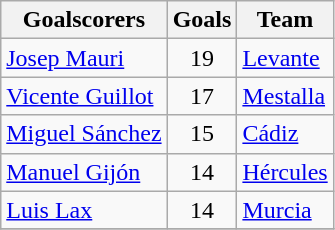<table class="wikitable sortable">
<tr>
<th>Goalscorers</th>
<th>Goals</th>
<th>Team</th>
</tr>
<tr>
<td> <a href='#'>Josep Mauri</a></td>
<td style="text-align:center;">19</td>
<td><a href='#'>Levante</a></td>
</tr>
<tr>
<td> <a href='#'>Vicente Guillot</a></td>
<td style="text-align:center;">17</td>
<td><a href='#'>Mestalla</a></td>
</tr>
<tr>
<td> <a href='#'>Miguel Sánchez</a></td>
<td style="text-align:center;">15</td>
<td><a href='#'>Cádiz</a></td>
</tr>
<tr>
<td> <a href='#'>Manuel Gijón</a></td>
<td style="text-align:center;">14</td>
<td><a href='#'>Hércules</a></td>
</tr>
<tr>
<td> <a href='#'>Luis Lax</a></td>
<td style="text-align:center;">14</td>
<td><a href='#'>Murcia</a></td>
</tr>
<tr>
</tr>
</table>
